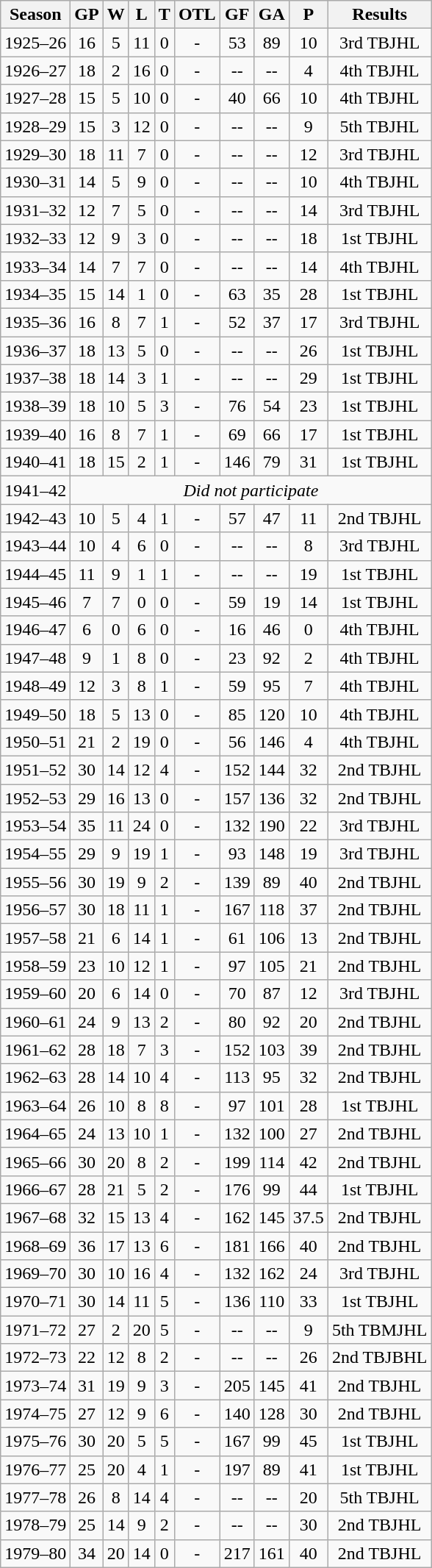<table class="wikitable">
<tr>
<th>Season</th>
<th>GP</th>
<th>W</th>
<th>L</th>
<th>T</th>
<th>OTL</th>
<th>GF</th>
<th>GA</th>
<th>P</th>
<th>Results</th>
</tr>
<tr align="center">
<td>1925–26</td>
<td>16</td>
<td>5</td>
<td>11</td>
<td>0</td>
<td>-</td>
<td>53</td>
<td>89</td>
<td>10</td>
<td>3rd TBJHL</td>
</tr>
<tr align="center">
<td>1926–27</td>
<td>18</td>
<td>2</td>
<td>16</td>
<td>0</td>
<td>-</td>
<td>--</td>
<td>--</td>
<td>4</td>
<td>4th TBJHL</td>
</tr>
<tr align="center">
<td>1927–28</td>
<td>15</td>
<td>5</td>
<td>10</td>
<td>0</td>
<td>-</td>
<td>40</td>
<td>66</td>
<td>10</td>
<td>4th TBJHL</td>
</tr>
<tr align="center">
<td>1928–29</td>
<td>15</td>
<td>3</td>
<td>12</td>
<td>0</td>
<td>-</td>
<td>--</td>
<td>--</td>
<td>9</td>
<td>5th TBJHL</td>
</tr>
<tr align="center">
<td>1929–30</td>
<td>18</td>
<td>11</td>
<td>7</td>
<td>0</td>
<td>-</td>
<td>--</td>
<td>--</td>
<td>12</td>
<td>3rd TBJHL</td>
</tr>
<tr align="center">
<td>1930–31</td>
<td>14</td>
<td>5</td>
<td>9</td>
<td>0</td>
<td>-</td>
<td>--</td>
<td>--</td>
<td>10</td>
<td>4th TBJHL</td>
</tr>
<tr align="center">
<td>1931–32</td>
<td>12</td>
<td>7</td>
<td>5</td>
<td>0</td>
<td>-</td>
<td>--</td>
<td>--</td>
<td>14</td>
<td>3rd TBJHL</td>
</tr>
<tr align="center">
<td>1932–33</td>
<td>12</td>
<td>9</td>
<td>3</td>
<td>0</td>
<td>-</td>
<td>--</td>
<td>--</td>
<td>18</td>
<td>1st TBJHL</td>
</tr>
<tr align="center">
<td>1933–34</td>
<td>14</td>
<td>7</td>
<td>7</td>
<td>0</td>
<td>-</td>
<td>--</td>
<td>--</td>
<td>14</td>
<td>4th TBJHL</td>
</tr>
<tr align="center">
<td>1934–35</td>
<td>15</td>
<td>14</td>
<td>1</td>
<td>0</td>
<td>-</td>
<td>63</td>
<td>35</td>
<td>28</td>
<td>1st TBJHL</td>
</tr>
<tr align="center">
<td>1935–36</td>
<td>16</td>
<td>8</td>
<td>7</td>
<td>1</td>
<td>-</td>
<td>52</td>
<td>37</td>
<td>17</td>
<td>3rd TBJHL</td>
</tr>
<tr align="center">
<td>1936–37</td>
<td>18</td>
<td>13</td>
<td>5</td>
<td>0</td>
<td>-</td>
<td>--</td>
<td>--</td>
<td>26</td>
<td>1st TBJHL</td>
</tr>
<tr align="center">
<td>1937–38</td>
<td>18</td>
<td>14</td>
<td>3</td>
<td>1</td>
<td>-</td>
<td>--</td>
<td>--</td>
<td>29</td>
<td>1st TBJHL</td>
</tr>
<tr align="center">
<td>1938–39</td>
<td>18</td>
<td>10</td>
<td>5</td>
<td>3</td>
<td>-</td>
<td>76</td>
<td>54</td>
<td>23</td>
<td>1st TBJHL</td>
</tr>
<tr align="center">
<td>1939–40</td>
<td>16</td>
<td>8</td>
<td>7</td>
<td>1</td>
<td>-</td>
<td>69</td>
<td>66</td>
<td>17</td>
<td>1st TBJHL</td>
</tr>
<tr align="center">
<td>1940–41</td>
<td>18</td>
<td>15</td>
<td>2</td>
<td>1</td>
<td>-</td>
<td>146</td>
<td>79</td>
<td>31</td>
<td>1st TBJHL</td>
</tr>
<tr align="center">
<td>1941–42</td>
<td colspan="11"><em>Did not participate</em></td>
</tr>
<tr align="center">
<td>1942–43</td>
<td>10</td>
<td>5</td>
<td>4</td>
<td>1</td>
<td>-</td>
<td>57</td>
<td>47</td>
<td>11</td>
<td>2nd TBJHL</td>
</tr>
<tr align="center">
<td>1943–44</td>
<td>10</td>
<td>4</td>
<td>6</td>
<td>0</td>
<td>-</td>
<td>--</td>
<td>--</td>
<td>8</td>
<td>3rd TBJHL</td>
</tr>
<tr align="center">
<td>1944–45</td>
<td>11</td>
<td>9</td>
<td>1</td>
<td>1</td>
<td>-</td>
<td>--</td>
<td>--</td>
<td>19</td>
<td>1st TBJHL</td>
</tr>
<tr align="center">
<td>1945–46</td>
<td>7</td>
<td>7</td>
<td>0</td>
<td>0</td>
<td>-</td>
<td>59</td>
<td>19</td>
<td>14</td>
<td>1st TBJHL</td>
</tr>
<tr align="center">
<td>1946–47</td>
<td>6</td>
<td>0</td>
<td>6</td>
<td>0</td>
<td>-</td>
<td>16</td>
<td>46</td>
<td>0</td>
<td>4th TBJHL</td>
</tr>
<tr align="center">
<td>1947–48</td>
<td>9</td>
<td>1</td>
<td>8</td>
<td>0</td>
<td>-</td>
<td>23</td>
<td>92</td>
<td>2</td>
<td>4th TBJHL</td>
</tr>
<tr align="center">
<td>1948–49</td>
<td>12</td>
<td>3</td>
<td>8</td>
<td>1</td>
<td>-</td>
<td>59</td>
<td>95</td>
<td>7</td>
<td>4th TBJHL</td>
</tr>
<tr align="center">
<td>1949–50</td>
<td>18</td>
<td>5</td>
<td>13</td>
<td>0</td>
<td>-</td>
<td>85</td>
<td>120</td>
<td>10</td>
<td>4th TBJHL</td>
</tr>
<tr align="center">
<td>1950–51</td>
<td>21</td>
<td>2</td>
<td>19</td>
<td>0</td>
<td>-</td>
<td>56</td>
<td>146</td>
<td>4</td>
<td>4th TBJHL</td>
</tr>
<tr align="center">
<td>1951–52</td>
<td>30</td>
<td>14</td>
<td>12</td>
<td>4</td>
<td>-</td>
<td>152</td>
<td>144</td>
<td>32</td>
<td>2nd TBJHL</td>
</tr>
<tr align="center">
<td>1952–53</td>
<td>29</td>
<td>16</td>
<td>13</td>
<td>0</td>
<td>-</td>
<td>157</td>
<td>136</td>
<td>32</td>
<td>2nd TBJHL</td>
</tr>
<tr align="center">
<td>1953–54</td>
<td>35</td>
<td>11</td>
<td>24</td>
<td>0</td>
<td>-</td>
<td>132</td>
<td>190</td>
<td>22</td>
<td>3rd TBJHL</td>
</tr>
<tr align="center">
<td>1954–55</td>
<td>29</td>
<td>9</td>
<td>19</td>
<td>1</td>
<td>-</td>
<td>93</td>
<td>148</td>
<td>19</td>
<td>3rd TBJHL</td>
</tr>
<tr align="center">
<td>1955–56</td>
<td>30</td>
<td>19</td>
<td>9</td>
<td>2</td>
<td>-</td>
<td>139</td>
<td>89</td>
<td>40</td>
<td>2nd TBJHL</td>
</tr>
<tr align="center">
<td>1956–57</td>
<td>30</td>
<td>18</td>
<td>11</td>
<td>1</td>
<td>-</td>
<td>167</td>
<td>118</td>
<td>37</td>
<td>2nd TBJHL</td>
</tr>
<tr align="center">
<td>1957–58</td>
<td>21</td>
<td>6</td>
<td>14</td>
<td>1</td>
<td>-</td>
<td>61</td>
<td>106</td>
<td>13</td>
<td>2nd TBJHL</td>
</tr>
<tr align="center">
<td>1958–59</td>
<td>23</td>
<td>10</td>
<td>12</td>
<td>1</td>
<td>-</td>
<td>97</td>
<td>105</td>
<td>21</td>
<td>2nd TBJHL</td>
</tr>
<tr align="center">
<td>1959–60</td>
<td>20</td>
<td>6</td>
<td>14</td>
<td>0</td>
<td>-</td>
<td>70</td>
<td>87</td>
<td>12</td>
<td>3rd TBJHL</td>
</tr>
<tr align="center">
<td>1960–61</td>
<td>24</td>
<td>9</td>
<td>13</td>
<td>2</td>
<td>-</td>
<td>80</td>
<td>92</td>
<td>20</td>
<td>2nd TBJHL</td>
</tr>
<tr align="center">
<td>1961–62</td>
<td>28</td>
<td>18</td>
<td>7</td>
<td>3</td>
<td>-</td>
<td>152</td>
<td>103</td>
<td>39</td>
<td>2nd TBJHL</td>
</tr>
<tr align="center">
<td>1962–63</td>
<td>28</td>
<td>14</td>
<td>10</td>
<td>4</td>
<td>-</td>
<td>113</td>
<td>95</td>
<td>32</td>
<td>2nd TBJHL</td>
</tr>
<tr align="center">
<td>1963–64</td>
<td>26</td>
<td>10</td>
<td>8</td>
<td>8</td>
<td>-</td>
<td>97</td>
<td>101</td>
<td>28</td>
<td>1st TBJHL</td>
</tr>
<tr align="center">
<td>1964–65</td>
<td>24</td>
<td>13</td>
<td>10</td>
<td>1</td>
<td>-</td>
<td>132</td>
<td>100</td>
<td>27</td>
<td>2nd TBJHL</td>
</tr>
<tr align="center">
<td>1965–66</td>
<td>30</td>
<td>20</td>
<td>8</td>
<td>2</td>
<td>-</td>
<td>199</td>
<td>114</td>
<td>42</td>
<td>2nd TBJHL</td>
</tr>
<tr align="center">
<td>1966–67</td>
<td>28</td>
<td>21</td>
<td>5</td>
<td>2</td>
<td>-</td>
<td>176</td>
<td>99</td>
<td>44</td>
<td>1st TBJHL</td>
</tr>
<tr align="center">
<td>1967–68</td>
<td>32</td>
<td>15</td>
<td>13</td>
<td>4</td>
<td>-</td>
<td>162</td>
<td>145</td>
<td>37.5</td>
<td>2nd TBJHL</td>
</tr>
<tr align="center">
<td>1968–69</td>
<td>36</td>
<td>17</td>
<td>13</td>
<td>6</td>
<td>-</td>
<td>181</td>
<td>166</td>
<td>40</td>
<td>2nd TBJHL</td>
</tr>
<tr align="center">
<td>1969–70</td>
<td>30</td>
<td>10</td>
<td>16</td>
<td>4</td>
<td>-</td>
<td>132</td>
<td>162</td>
<td>24</td>
<td>3rd TBJHL</td>
</tr>
<tr align="center">
<td>1970–71</td>
<td>30</td>
<td>14</td>
<td>11</td>
<td>5</td>
<td>-</td>
<td>136</td>
<td>110</td>
<td>33</td>
<td>1st TBJHL</td>
</tr>
<tr align="center">
<td>1971–72</td>
<td>27</td>
<td>2</td>
<td>20</td>
<td>5</td>
<td>-</td>
<td>--</td>
<td>--</td>
<td>9</td>
<td>5th TBMJHL</td>
</tr>
<tr align="center">
<td>1972–73</td>
<td>22</td>
<td>12</td>
<td>8</td>
<td>2</td>
<td>-</td>
<td>--</td>
<td>--</td>
<td>26</td>
<td>2nd TBJBHL</td>
</tr>
<tr align="center">
<td>1973–74</td>
<td>31</td>
<td>19</td>
<td>9</td>
<td>3</td>
<td>-</td>
<td>205</td>
<td>145</td>
<td>41</td>
<td>2nd TBJHL</td>
</tr>
<tr align="center">
<td>1974–75</td>
<td>27</td>
<td>12</td>
<td>9</td>
<td>6</td>
<td>-</td>
<td>140</td>
<td>128</td>
<td>30</td>
<td>2nd TBJHL</td>
</tr>
<tr align="center">
<td>1975–76</td>
<td>30</td>
<td>20</td>
<td>5</td>
<td>5</td>
<td>-</td>
<td>167</td>
<td>99</td>
<td>45</td>
<td>1st TBJHL</td>
</tr>
<tr align="center">
<td>1976–77</td>
<td>25</td>
<td>20</td>
<td>4</td>
<td>1</td>
<td>-</td>
<td>197</td>
<td>89</td>
<td>41</td>
<td>1st TBJHL</td>
</tr>
<tr align="center">
<td>1977–78</td>
<td>26</td>
<td>8</td>
<td>14</td>
<td>4</td>
<td>-</td>
<td>--</td>
<td>--</td>
<td>20</td>
<td>5th TBJHL</td>
</tr>
<tr align="center">
<td>1978–79</td>
<td>25</td>
<td>14</td>
<td>9</td>
<td>2</td>
<td>-</td>
<td>--</td>
<td>--</td>
<td>30</td>
<td>2nd TBJHL</td>
</tr>
<tr align="center">
<td>1979–80</td>
<td>34</td>
<td>20</td>
<td>14</td>
<td>0</td>
<td>-</td>
<td>217</td>
<td>161</td>
<td>40</td>
<td>2nd TBJHL</td>
</tr>
</table>
